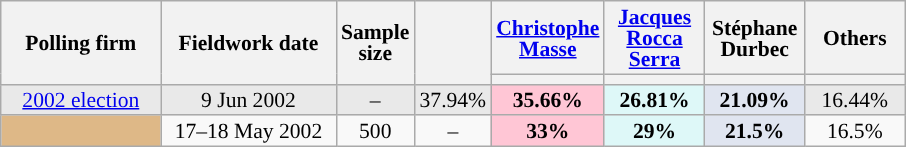<table class="wikitable sortable" style="text-align:center;font-size:90%;line-height:14px;">
<tr style="height:40px;">
<th style="width:100px;" rowspan="2">Polling firm</th>
<th style="width:110px;" rowspan="2">Fieldwork date</th>
<th style="width:35px;" rowspan="2">Sample<br>size</th>
<th style="width:30px;" rowspan="2"></th>
<th class="unsortable" style="width:60px;"><a href='#'>Christophe Masse</a><br></th>
<th class="unsortable" style="width:60px;"><a href='#'>Jacques Rocca Serra</a><br></th>
<th class="unsortable" style="width:60px;">Stéphane Durbec<br></th>
<th class="unsortable" style="width:60px;">Others</th>
</tr>
<tr>
<th style="background:"></th>
<th style="background:"></th>
<th style="background:"></th>
<th style="background:"></th>
</tr>
<tr style="background:#E9E9E9;">
<td><a href='#'>2002 election</a></td>
<td data-sort-value="2002-06-09">9 Jun 2002</td>
<td>–</td>
<td>37.94%</td>
<td style="background:#FFC6D5;"><strong>35.66%</strong></td>
<td style="background:#DEF8F8;"><strong>26.81%</strong></td>
<td style="background:#E0E5F0;"><strong>21.09%</strong></td>
<td>16.44%</td>
</tr>
<tr>
<td style="background:burlywood;"></td>
<td data-sort-value="2002-05-18">17–18 May 2002</td>
<td>500</td>
<td>–</td>
<td style="background:#FFC6D5;"><strong>33%</strong></td>
<td style="background:#DEF8F8;"><strong>29%</strong></td>
<td style="background:#E0E5F0;"><strong>21.5%</strong></td>
<td>16.5%</td>
</tr>
</table>
